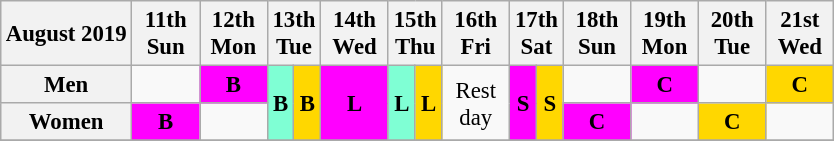<table class="wikitable" style="margin:0.5em auto;font-size:95%;text-align:center">
<tr>
<th>August 2019</th>
<th style="width:2.5em">11th<br>Sun</th>
<th style="width:2.5em">12th<br>Mon</th>
<th colspan="2">13th<br>Tue</th>
<th style="width:2.5em">14th<br>Wed</th>
<th colspan="2">15th<br>Thu</th>
<th style="width:2.5em">16th<br>Fri</th>
<th colspan="2">17th<br>Sat</th>
<th style="width:2.5em">18th<br>Sun</th>
<th style="width:2.5em">19th<br>Mon</th>
<th style="width:2.5em">20th<br>Tue</th>
<th style="width:2.5em">21st<br>Wed</th>
</tr>
<tr>
<th align="left">Men</th>
<td></td>
<td bgcolor="#FF00FF"><strong>B</strong></td>
<td rowspan="2" bgcolor="#7FFFD4"><strong>B</strong></td>
<td rowspan="2" bgcolor="gold"><strong>B</strong></td>
<td rowspan="2" bgcolor="#FF00FF"><strong>L</strong></td>
<td rowspan="2" bgcolor="#7FFFD4"><strong>L</strong></td>
<td rowspan="2" bgcolor="gold"><strong>L</strong></td>
<td rowspan="2">Rest day</td>
<td rowspan="2" bgcolor="#FF00FF"><strong>S</strong></td>
<td rowspan="2" bgcolor="gold"><strong>S</strong></td>
<td></td>
<td bgcolor="#FF00FF"><strong>C</strong></td>
<td></td>
<td bgcolor="gold"><strong>C</strong></td>
</tr>
<tr>
<th>Women</th>
<td bgcolor="#FF00FF"><strong>B</strong></td>
<td></td>
<td bgcolor="#FF00FF"><strong>C</strong></td>
<td></td>
<td bgcolor="gold"><strong>C</strong></td>
<td></td>
</tr>
<tr>
</tr>
</table>
